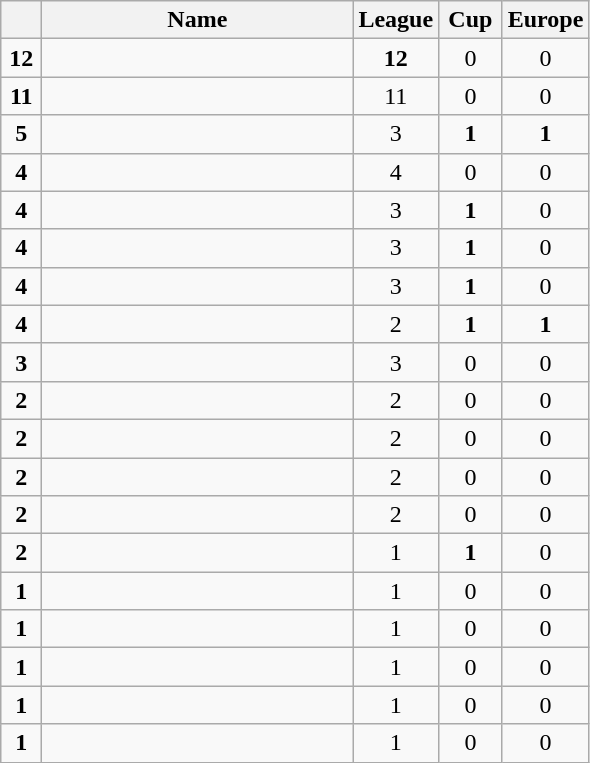<table class="wikitable sortable" style="text-align:center">
<tr>
<th width="20"></th>
<th width="200">Name</th>
<th width="35">League</th>
<th width="35">Cup</th>
<th width="35">Europe</th>
</tr>
<tr>
<td><strong>12</strong></td>
<td></td>
<td><strong>12</strong></td>
<td>0</td>
<td>0</td>
</tr>
<tr>
<td><strong>11</strong></td>
<td></td>
<td>11</td>
<td>0</td>
<td>0</td>
</tr>
<tr>
<td><strong>5</strong></td>
<td></td>
<td>3</td>
<td><strong>1</strong></td>
<td><strong>1</strong></td>
</tr>
<tr>
<td><strong>4</strong></td>
<td></td>
<td>4</td>
<td>0</td>
<td>0</td>
</tr>
<tr>
<td><strong>4</strong></td>
<td></td>
<td>3</td>
<td><strong>1</strong></td>
<td>0</td>
</tr>
<tr>
<td><strong>4</strong></td>
<td></td>
<td>3</td>
<td><strong>1</strong></td>
<td>0</td>
</tr>
<tr>
<td><strong>4</strong></td>
<td></td>
<td>3</td>
<td><strong>1</strong></td>
<td>0</td>
</tr>
<tr>
<td><strong>4</strong></td>
<td></td>
<td>2</td>
<td><strong>1</strong></td>
<td><strong>1</strong></td>
</tr>
<tr>
<td><strong>3</strong></td>
<td></td>
<td>3</td>
<td>0</td>
<td>0</td>
</tr>
<tr>
<td><strong>2</strong></td>
<td></td>
<td>2</td>
<td>0</td>
<td>0</td>
</tr>
<tr>
<td><strong>2</strong></td>
<td></td>
<td>2</td>
<td>0</td>
<td>0</td>
</tr>
<tr>
<td><strong>2</strong></td>
<td></td>
<td>2</td>
<td>0</td>
<td>0</td>
</tr>
<tr>
<td><strong>2</strong></td>
<td></td>
<td>2</td>
<td>0</td>
<td>0</td>
</tr>
<tr>
<td><strong>2</strong></td>
<td></td>
<td>1</td>
<td><strong>1</strong></td>
<td>0</td>
</tr>
<tr>
<td><strong>1</strong></td>
<td></td>
<td>1</td>
<td>0</td>
<td>0</td>
</tr>
<tr>
<td><strong>1</strong></td>
<td></td>
<td>1</td>
<td>0</td>
<td>0</td>
</tr>
<tr>
<td><strong>1</strong></td>
<td></td>
<td>1</td>
<td>0</td>
<td>0</td>
</tr>
<tr>
<td><strong>1</strong></td>
<td></td>
<td>1</td>
<td>0</td>
<td>0</td>
</tr>
<tr>
<td><strong>1</strong></td>
<td></td>
<td>1</td>
<td>0</td>
<td>0</td>
</tr>
</table>
